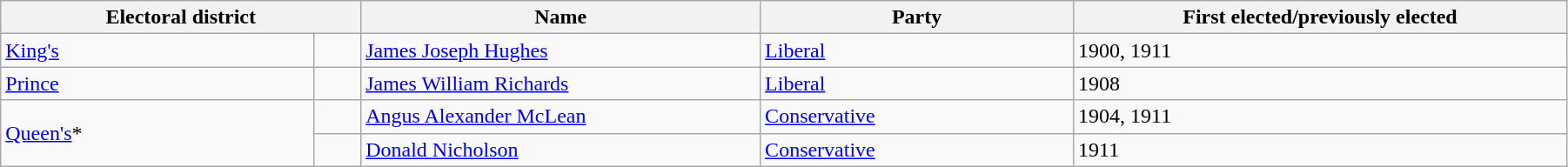<table class="wikitable" width=95%>
<tr>
<th colspan=2 width=23%>Electoral district</th>
<th>Name</th>
<th width=20%>Party</th>
<th>First elected/previously elected</th>
</tr>
<tr>
<td width=20%><a href='#'>King's</a></td>
<td></td>
<td><a href='#'>James Joseph Hughes</a></td>
<td><a href='#'>Liberal</a></td>
<td>1900, 1911</td>
</tr>
<tr>
<td><a href='#'>Prince</a></td>
<td></td>
<td><a href='#'>James William Richards</a></td>
<td><a href='#'>Liberal</a></td>
<td>1908</td>
</tr>
<tr>
<td rowspan=2><a href='#'>Queen's</a>*</td>
<td></td>
<td><a href='#'>Angus Alexander McLean</a></td>
<td><a href='#'>Conservative</a></td>
<td>1904, 1911</td>
</tr>
<tr>
<td></td>
<td><a href='#'>Donald Nicholson</a></td>
<td><a href='#'>Conservative</a></td>
<td>1911</td>
</tr>
</table>
